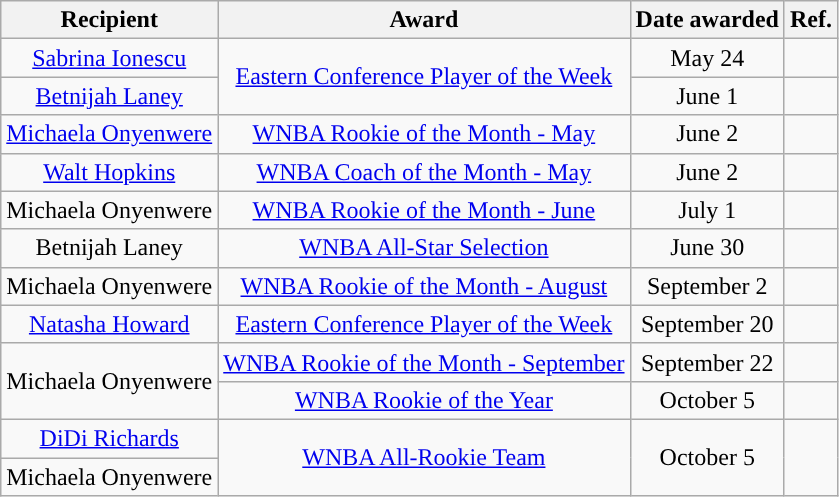<table class="wikitable sortable sortable" style="text-align: center">
<tr>
<th>Recipient</th>
<th>Award</th>
<th>Date awarded</th>
<th>Ref.</th>
</tr>
<tr>
<td><a href='#'>Sabrina Ionescu</a></td>
<td rowspan=2><a href='#'>Eastern Conference Player of the Week</a></td>
<td>May 24</td>
<td></td>
</tr>
<tr>
<td><a href='#'>Betnijah Laney</a></td>
<td>June 1</td>
<td></td>
</tr>
<tr>
<td><a href='#'>Michaela Onyenwere</a></td>
<td><a href='#'>WNBA Rookie of the Month - May</a></td>
<td>June 2</td>
<td></td>
</tr>
<tr>
<td><a href='#'>Walt Hopkins</a></td>
<td><a href='#'>WNBA Coach of the Month - May</a></td>
<td>June 2</td>
<td></td>
</tr>
<tr>
<td>Michaela Onyenwere</td>
<td><a href='#'>WNBA Rookie of the Month - June</a></td>
<td>July 1</td>
<td></td>
</tr>
<tr>
<td>Betnijah Laney</td>
<td><a href='#'>WNBA All-Star Selection</a></td>
<td>June 30</td>
<td></td>
</tr>
<tr>
<td>Michaela Onyenwere</td>
<td><a href='#'>WNBA Rookie of the Month - August</a></td>
<td>September 2</td>
<td></td>
</tr>
<tr>
<td><a href='#'>Natasha Howard</a></td>
<td><a href='#'>Eastern Conference Player of the Week</a></td>
<td>September 20</td>
<td></td>
</tr>
<tr>
<td rowspan=2>Michaela Onyenwere</td>
<td><a href='#'>WNBA Rookie of the Month - September</a></td>
<td>September 22</td>
<td></td>
</tr>
<tr>
<td><a href='#'>WNBA Rookie of the Year</a></td>
<td>October 5</td>
<td></td>
</tr>
<tr>
<td><a href='#'>DiDi Richards</a></td>
<td rowspan=2><a href='#'>WNBA All-Rookie Team</a></td>
<td rowspan=2>October 5</td>
<td rowspan=2></td>
</tr>
<tr>
<td>Michaela Onyenwere</td>
</tr>
</table>
